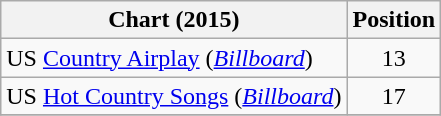<table class="wikitable sortable">
<tr>
<th scope="col">Chart (2015)</th>
<th scope="col">Position</th>
</tr>
<tr>
<td>US <a href='#'>Country Airplay</a> (<em><a href='#'>Billboard</a></em>)</td>
<td align="center">13</td>
</tr>
<tr>
<td>US <a href='#'>Hot Country Songs</a> (<em><a href='#'>Billboard</a></em>)</td>
<td align="center">17</td>
</tr>
<tr>
</tr>
</table>
